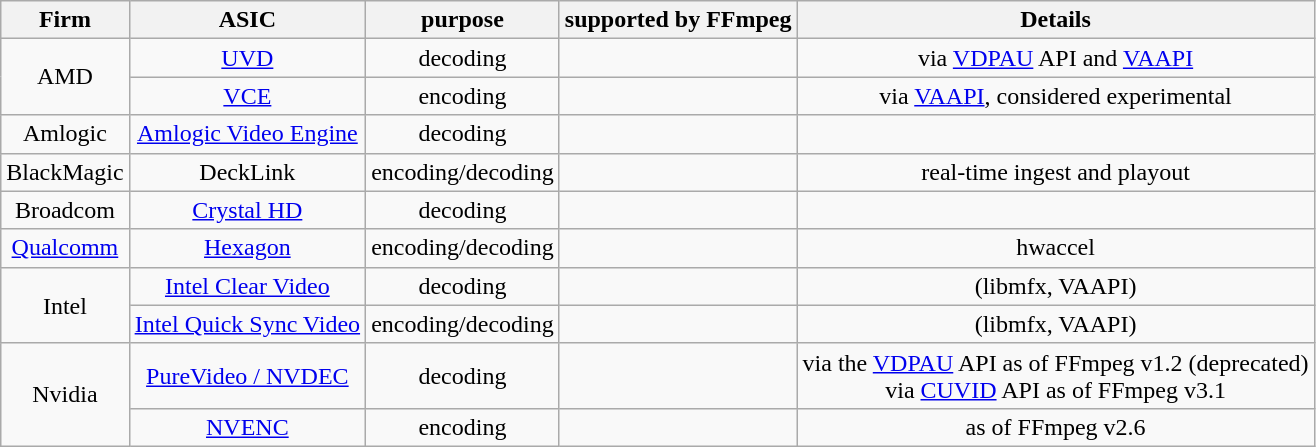<table class="wikitable" style="text-align: center;">
<tr>
<th>Firm</th>
<th>ASIC</th>
<th>purpose</th>
<th>supported by FFmpeg</th>
<th>Details</th>
</tr>
<tr>
<td rowspan=2>AMD</td>
<td><a href='#'>UVD</a></td>
<td>decoding</td>
<td></td>
<td>via <a href='#'>VDPAU</a> API and <a href='#'>VAAPI</a></td>
</tr>
<tr>
<td><a href='#'>VCE</a></td>
<td>encoding</td>
<td></td>
<td>via <a href='#'>VAAPI</a>, considered experimental</td>
</tr>
<tr>
<td>Amlogic</td>
<td><a href='#'>Amlogic Video Engine</a></td>
<td>decoding</td>
<td></td>
<td></td>
</tr>
<tr>
<td>BlackMagic</td>
<td>DeckLink</td>
<td>encoding/decoding</td>
<td></td>
<td>real-time ingest and playout</td>
</tr>
<tr>
<td>Broadcom</td>
<td><a href='#'>Crystal HD</a></td>
<td>decoding</td>
<td></td>
<td></td>
</tr>
<tr>
<td><a href='#'>Qualcomm</a></td>
<td><a href='#'>Hexagon</a></td>
<td>encoding/decoding</td>
<td></td>
<td>hwaccel</td>
</tr>
<tr>
<td rowspan=2>Intel</td>
<td><a href='#'>Intel Clear Video</a></td>
<td>decoding</td>
<td></td>
<td>(libmfx, VAAPI)</td>
</tr>
<tr>
<td><a href='#'>Intel Quick Sync Video</a></td>
<td>encoding/decoding</td>
<td></td>
<td>(libmfx, VAAPI)</td>
</tr>
<tr>
<td rowspan=2>Nvidia</td>
<td><a href='#'>PureVideo / NVDEC</a></td>
<td>decoding</td>
<td></td>
<td>via the <a href='#'>VDPAU</a> API as of FFmpeg v1.2 (deprecated)<br>via <a href='#'>CUVID</a> API as of FFmpeg v3.1</td>
</tr>
<tr>
<td><a href='#'>NVENC</a></td>
<td>encoding</td>
<td></td>
<td>as of FFmpeg v2.6</td>
</tr>
</table>
